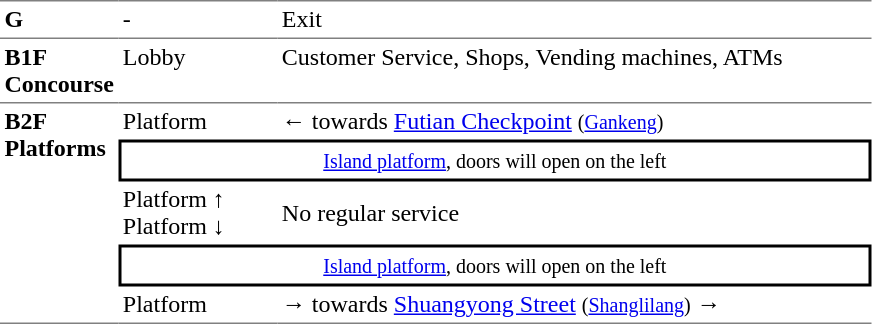<table table border=0 cellspacing=0 cellpadding=3>
<tr>
<td style="border-top:solid 1px gray;" width=50 valign=top><strong>G</strong></td>
<td style="border-top:solid 1px gray;" width=100 valign=top>-</td>
<td style="border-top:solid 1px gray;" width=390 valign=top>Exit</td>
</tr>
<tr>
<td style="border-bottom:solid 1px gray; border-top:solid 1px gray;" valign=top width=50><strong>B1F<br>Concourse</strong></td>
<td style="border-bottom:solid 1px gray; border-top:solid 1px gray;" valign=top width=100>Lobby</td>
<td style="border-bottom:solid 1px gray; border-top:solid 1px gray;" valign=top width=390>Customer Service, Shops, Vending machines, ATMs</td>
</tr>
<tr>
<td style="border-bottom:solid 1px gray;" rowspan="5" valign=top><strong>B2F<br>Platforms</strong></td>
<td>Platform</td>
<td>←  towards <a href='#'>Futian Checkpoint</a> <small>(<a href='#'>Gankeng</a>)</small></td>
</tr>
<tr>
<td style="border-right:solid 2px black;border-left:solid 2px black;border-top:solid 2px black;border-bottom:solid 2px black;text-align:center;" colspan=2><small><a href='#'>Island platform</a>, doors will open on the left</small></td>
</tr>
<tr>
<td>Platform <strong>↑</strong><br>Platform <strong>↓</strong></td>
<td>No regular service</td>
</tr>
<tr>
<td style="border-right:solid 2px black;border-left:solid 2px black;border-top:solid 2px black;border-bottom:solid 2px black;text-align:center;" colspan=2><small><a href='#'>Island platform</a>, doors will open on the left</small></td>
</tr>
<tr>
<td style="border-bottom:solid 1px gray;">Platform</td>
<td style="border-bottom:solid 1px gray;"><span>→</span>  towards <a href='#'>Shuangyong Street</a> <small>(<a href='#'>Shanglilang</a>)</small> →</td>
</tr>
</table>
